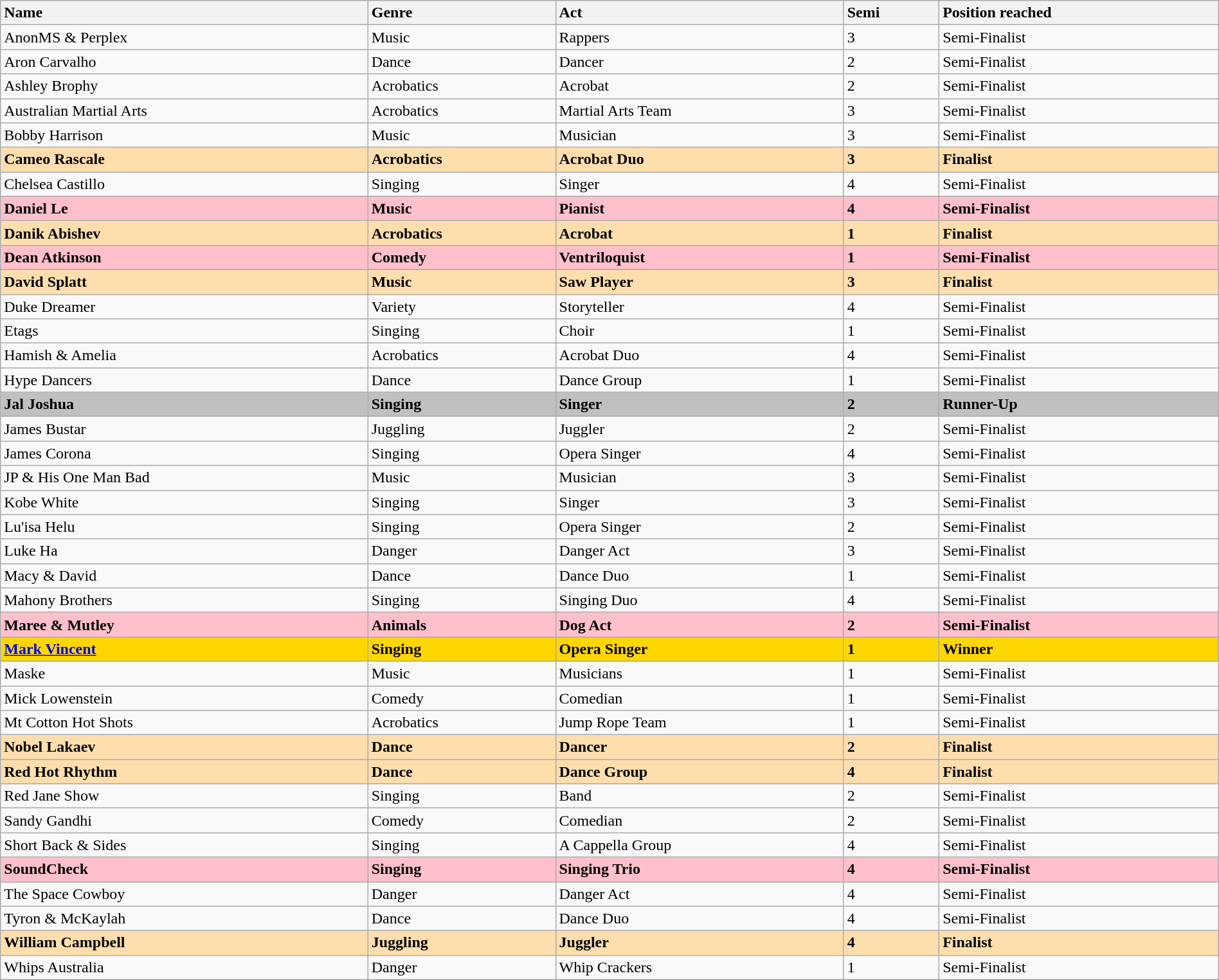<table class="wikitable sortable" style="width:100%;">
<tr valign="top">
<th style="text-align:left">Name</th>
<th style="text-align:left">Genre</th>
<th style="text-align:left">Act</th>
<th style="text-align:left">Semi</th>
<th style="text-align:left">Position reached</th>
</tr>
<tr>
<td>AnonMS & Perplex</td>
<td>Music</td>
<td>Rappers</td>
<td>3</td>
<td>Semi-Finalist</td>
</tr>
<tr>
<td>Aron Carvalho</td>
<td>Dance</td>
<td>Dancer</td>
<td>2</td>
<td>Semi-Finalist</td>
</tr>
<tr>
<td>Ashley Brophy</td>
<td>Acrobatics</td>
<td>Acrobat</td>
<td>2</td>
<td>Semi-Finalist</td>
</tr>
<tr>
<td>Australian Martial Arts</td>
<td>Acrobatics</td>
<td>Martial Arts Team</td>
<td>3</td>
<td>Semi-Finalist</td>
</tr>
<tr>
<td>Bobby Harrison</td>
<td>Music</td>
<td>Musician</td>
<td>3</td>
<td>Semi-Finalist</td>
</tr>
<tr style="background:NavajoWhite; color:black;"|>
<td><strong>Cameo Rascale</strong></td>
<td><strong>Acrobatics</strong></td>
<td><strong>Acrobat Duo</strong></td>
<td><strong>3</strong></td>
<td><strong>Finalist</strong></td>
</tr>
<tr>
<td>Chelsea Castillo</td>
<td>Singing</td>
<td>Singer</td>
<td>4</td>
<td>Semi-Finalist</td>
</tr>
<tr style="background:pink; color:black;"|>
<td><strong>Daniel Le</strong></td>
<td><strong>Music</strong></td>
<td><strong>Pianist</strong></td>
<td><strong>4</strong></td>
<td><strong>Semi-Finalist</strong></td>
</tr>
<tr style="background:NavajoWhite; color:black;"|>
<td><strong>Danik Abishev</strong></td>
<td><strong>Acrobatics</strong></td>
<td><strong>Acrobat</strong></td>
<td><strong>1</strong></td>
<td><strong>Finalist</strong></td>
</tr>
<tr style="background:pink; color:black;"|>
<td><strong>Dean Atkinson</strong></td>
<td><strong>Comedy</strong></td>
<td><strong>Ventriloquist</strong></td>
<td><strong>1</strong></td>
<td><strong>Semi-Finalist</strong></td>
</tr>
<tr style="background:NavajoWhite; color:black;"|>
<td><strong>David Splatt</strong></td>
<td><strong>Music</strong></td>
<td><strong>Saw Player</strong></td>
<td><strong>3</strong></td>
<td><strong>Finalist</strong></td>
</tr>
<tr>
<td>Duke Dreamer</td>
<td>Variety</td>
<td>Storyteller</td>
<td>4</td>
<td>Semi-Finalist</td>
</tr>
<tr>
<td>Etags</td>
<td>Singing</td>
<td>Choir</td>
<td>1</td>
<td>Semi-Finalist</td>
</tr>
<tr>
<td>Hamish & Amelia</td>
<td>Acrobatics</td>
<td>Acrobat Duo</td>
<td>4</td>
<td>Semi-Finalist</td>
</tr>
<tr>
<td>Hype Dancers</td>
<td>Dance</td>
<td>Dance Group</td>
<td>1</td>
<td>Semi-Finalist</td>
</tr>
<tr style="background:silver; color:black;"|>
<td><strong>Jal Joshua</strong></td>
<td><strong>Singing</strong></td>
<td><strong>Singer</strong></td>
<td><strong>2</strong></td>
<td><strong>Runner-Up</strong></td>
</tr>
<tr>
<td>James Bustar</td>
<td>Juggling</td>
<td>Juggler</td>
<td>2</td>
<td>Semi-Finalist</td>
</tr>
<tr>
<td>James Corona</td>
<td>Singing</td>
<td>Opera Singer</td>
<td>4</td>
<td>Semi-Finalist</td>
</tr>
<tr>
<td>JP & His One Man Bad</td>
<td>Music</td>
<td>Musician</td>
<td>3</td>
<td>Semi-Finalist</td>
</tr>
<tr>
<td>Kobe White</td>
<td>Singing</td>
<td>Singer</td>
<td>3</td>
<td>Semi-Finalist</td>
</tr>
<tr>
<td>Lu'isa Helu</td>
<td>Singing</td>
<td>Opera Singer</td>
<td>2</td>
<td>Semi-Finalist</td>
</tr>
<tr>
<td>Luke Ha</td>
<td>Danger</td>
<td>Danger Act</td>
<td>3</td>
<td>Semi-Finalist</td>
</tr>
<tr>
<td>Macy & David</td>
<td>Dance</td>
<td>Dance Duo</td>
<td>1</td>
<td>Semi-Finalist</td>
</tr>
<tr>
<td>Mahony Brothers</td>
<td>Singing</td>
<td>Singing Duo</td>
<td>4</td>
<td>Semi-Finalist</td>
</tr>
<tr style="background:pink; color:black;"|>
<td><strong>Maree & Mutley</strong></td>
<td><strong>Animals</strong></td>
<td><strong>Dog Act</strong></td>
<td><strong>2</strong></td>
<td><strong>Semi-Finalist</strong></td>
</tr>
<tr style="background:gold; color:black;"|>
<td><strong><a href='#'>Mark Vincent</a></strong></td>
<td><strong>Singing</strong></td>
<td><strong>Opera Singer</strong></td>
<td><strong>1</strong></td>
<td><strong>Winner</strong></td>
</tr>
<tr>
<td>Maske</td>
<td>Music</td>
<td>Musicians</td>
<td>1</td>
<td>Semi-Finalist</td>
</tr>
<tr>
<td>Mick Lowenstein</td>
<td>Comedy</td>
<td>Comedian</td>
<td>1</td>
<td>Semi-Finalist</td>
</tr>
<tr>
<td>Mt Cotton Hot Shots</td>
<td>Acrobatics</td>
<td>Jump Rope Team</td>
<td>1</td>
<td>Semi-Finalist</td>
</tr>
<tr style="background:NavajoWhite; color:black;"|>
<td><strong>Nobel Lakaev</strong></td>
<td><strong>Dance</strong></td>
<td><strong>Dancer</strong></td>
<td><strong>2</strong></td>
<td><strong>Finalist</strong></td>
</tr>
<tr style="background:NavajoWhite; color:black;"|>
<td><strong>Red Hot Rhythm</strong></td>
<td><strong>Dance</strong></td>
<td><strong>Dance Group</strong></td>
<td><strong>4</strong></td>
<td><strong>Finalist</strong></td>
</tr>
<tr>
<td>Red Jane Show</td>
<td>Singing</td>
<td>Band</td>
<td>2</td>
<td>Semi-Finalist</td>
</tr>
<tr>
<td>Sandy Gandhi</td>
<td>Comedy</td>
<td>Comedian</td>
<td>2</td>
<td>Semi-Finalist</td>
</tr>
<tr>
<td>Short Back & Sides</td>
<td>Singing</td>
<td>A Cappella Group</td>
<td>4</td>
<td>Semi-Finalist</td>
</tr>
<tr style="background:pink; color:black;"|>
<td><strong>SoundCheck</strong></td>
<td><strong>Singing</strong></td>
<td><strong>Singing Trio</strong></td>
<td><strong>4</strong></td>
<td><strong>Semi-Finalist</strong></td>
</tr>
<tr>
<td>The Space Cowboy</td>
<td>Danger</td>
<td>Danger Act</td>
<td>4</td>
<td>Semi-Finalist</td>
</tr>
<tr>
<td>Tyron & McKaylah</td>
<td>Dance</td>
<td>Dance Duo</td>
<td>4</td>
<td>Semi-Finalist</td>
</tr>
<tr style="background:NavajoWhite; color:black;"|>
<td><strong>William Campbell</strong></td>
<td><strong>Juggling</strong></td>
<td><strong>Juggler</strong></td>
<td><strong>4</strong></td>
<td><strong>Finalist</strong></td>
</tr>
<tr>
<td>Whips Australia</td>
<td>Danger</td>
<td>Whip Crackers</td>
<td>1</td>
<td>Semi-Finalist</td>
</tr>
</table>
